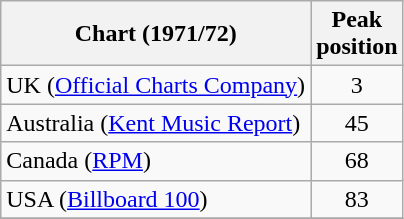<table class="wikitable">
<tr>
<th>Chart (1971/72)</th>
<th>Peak<br>position</th>
</tr>
<tr>
<td>UK (<a href='#'>Official Charts Company</a>)</td>
<td style="text-align:center;">3</td>
</tr>
<tr>
<td>Australia (<a href='#'>Kent Music Report</a>)</td>
<td style="text-align:center;">45</td>
</tr>
<tr>
<td>Canada (<a href='#'>RPM</a>)</td>
<td style="text-align:center;">68</td>
</tr>
<tr>
<td>USA (<a href='#'>Billboard 100</a>)</td>
<td style="text-align:center;">83</td>
</tr>
<tr>
</tr>
</table>
